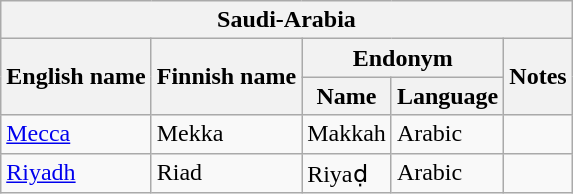<table class="wikitable sortable">
<tr>
<th colspan="5"> Saudi-Arabia</th>
</tr>
<tr>
<th rowspan="2">English name</th>
<th rowspan="2">Finnish name</th>
<th colspan="2">Endonym</th>
<th rowspan="2">Notes</th>
</tr>
<tr>
<th>Name</th>
<th>Language</th>
</tr>
<tr>
<td><a href='#'>Mecca</a></td>
<td>Mekka</td>
<td>Makkah</td>
<td>Arabic</td>
<td></td>
</tr>
<tr>
<td><a href='#'>Riyadh</a></td>
<td>Riad</td>
<td>Riyaḍ</td>
<td>Arabic</td>
<td></td>
</tr>
</table>
